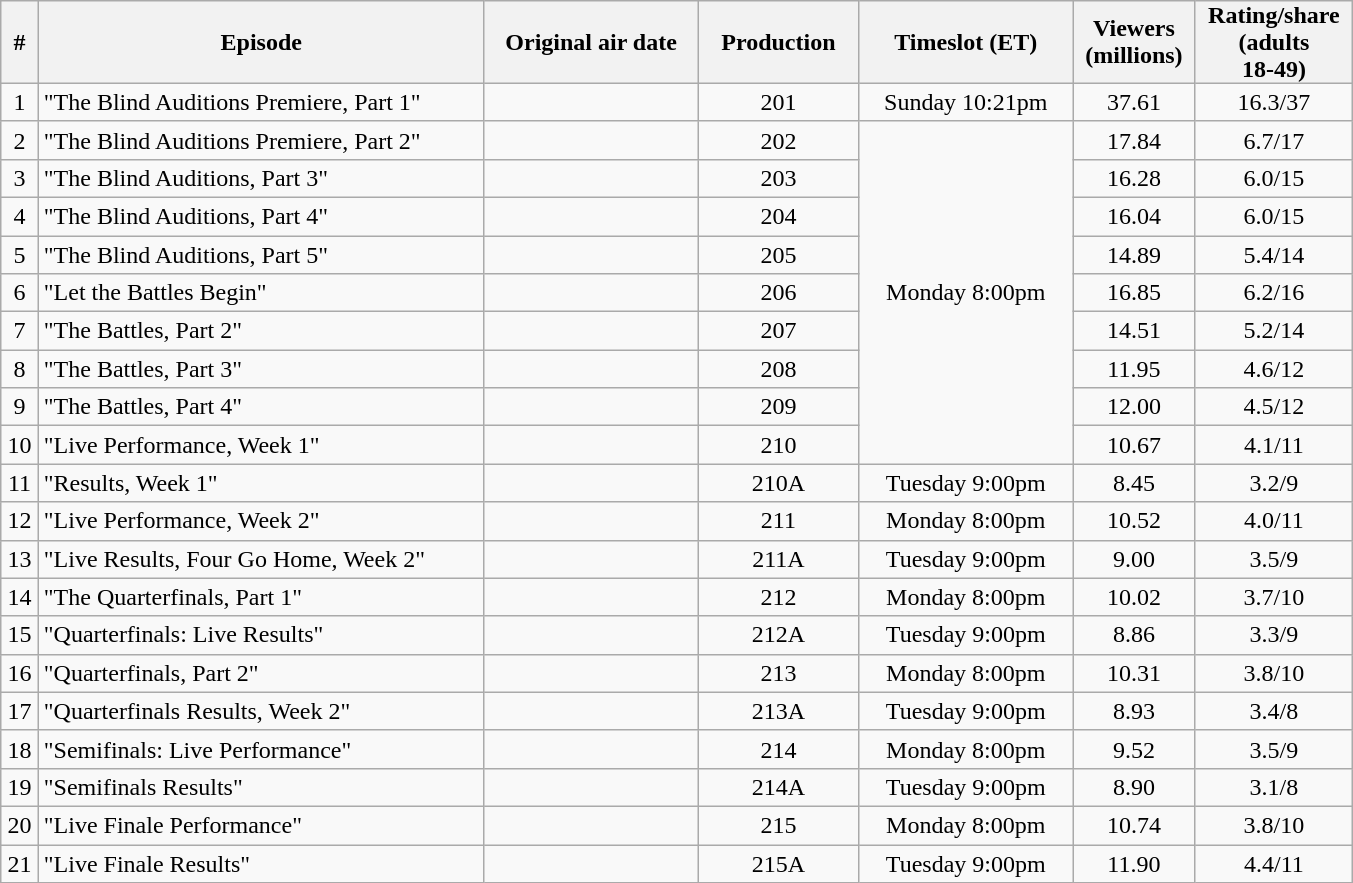<table style="text-align:center;" class="wikitable">
<tr>
<th style="padding:0 8px;">#</th>
<th style="width:290px;">Episode</th>
<th style="width:135px;">Original air date</th>
<th style="width:100px;">Production</th>
<th style="width:135px;">Timeslot (ET)</th>
<th style="padding:0 8px;">Viewers<br>(millions)</th>
<th style="padding:0 8px;">Rating/share<br>(adults <br>18-49)</th>
</tr>
<tr>
<td>1</td>
<td style="text-align:left">"The Blind Auditions Premiere, Part 1"</td>
<td></td>
<td>201</td>
<td>Sunday 10:21pm</td>
<td>37.61</td>
<td>16.3/37</td>
</tr>
<tr>
<td>2</td>
<td style="text-align:left">"The Blind Auditions Premiere, Part 2"</td>
<td></td>
<td>202</td>
<td rowspan="9">Monday 8:00pm</td>
<td>17.84</td>
<td>6.7/17</td>
</tr>
<tr>
<td>3</td>
<td style="text-align:left">"The Blind Auditions, Part 3"</td>
<td></td>
<td>203</td>
<td>16.28</td>
<td>6.0/15</td>
</tr>
<tr>
<td>4</td>
<td style="text-align:left">"The Blind Auditions, Part 4"</td>
<td></td>
<td>204</td>
<td>16.04</td>
<td>6.0/15</td>
</tr>
<tr>
<td>5</td>
<td style="text-align:left">"The Blind Auditions, Part 5"</td>
<td></td>
<td>205</td>
<td>14.89</td>
<td>5.4/14</td>
</tr>
<tr>
<td>6</td>
<td style="text-align:left">"Let the Battles Begin"</td>
<td></td>
<td>206</td>
<td>16.85</td>
<td>6.2/16</td>
</tr>
<tr>
<td>7</td>
<td style="text-align:left">"The Battles, Part 2"</td>
<td></td>
<td>207</td>
<td>14.51</td>
<td>5.2/14</td>
</tr>
<tr>
<td>8</td>
<td style="text-align:left">"The Battles, Part 3"</td>
<td></td>
<td>208</td>
<td>11.95</td>
<td>4.6/12</td>
</tr>
<tr>
<td>9</td>
<td style="text-align:left">"The Battles, Part 4"</td>
<td></td>
<td>209</td>
<td>12.00</td>
<td>4.5/12</td>
</tr>
<tr>
<td>10</td>
<td style="text-align:left">"Live Performance, Week 1"</td>
<td></td>
<td>210</td>
<td>10.67</td>
<td>4.1/11</td>
</tr>
<tr>
<td>11</td>
<td style="text-align:left">"Results, Week 1"</td>
<td></td>
<td>210A</td>
<td>Tuesday 9:00pm</td>
<td>8.45</td>
<td>3.2/9</td>
</tr>
<tr>
<td>12</td>
<td style="text-align:left">"Live Performance, Week 2"</td>
<td></td>
<td>211</td>
<td>Monday 8:00pm</td>
<td>10.52</td>
<td>4.0/11</td>
</tr>
<tr>
<td>13</td>
<td style="text-align:left">"Live Results, Four Go Home, Week 2"</td>
<td></td>
<td>211A</td>
<td>Tuesday 9:00pm</td>
<td>9.00</td>
<td>3.5/9</td>
</tr>
<tr>
<td>14</td>
<td style="text-align:left">"The Quarterfinals, Part 1"</td>
<td></td>
<td>212</td>
<td>Monday 8:00pm</td>
<td>10.02</td>
<td>3.7/10</td>
</tr>
<tr>
<td>15</td>
<td style="text-align:left">"Quarterfinals: Live Results"</td>
<td></td>
<td>212A</td>
<td>Tuesday 9:00pm</td>
<td>8.86</td>
<td>3.3/9</td>
</tr>
<tr>
<td>16</td>
<td style="text-align:left">"Quarterfinals, Part 2"</td>
<td></td>
<td>213</td>
<td>Monday 8:00pm</td>
<td>10.31</td>
<td>3.8/10</td>
</tr>
<tr>
<td>17</td>
<td style="text-align:left">"Quarterfinals Results, Week 2"</td>
<td></td>
<td>213A</td>
<td>Tuesday 9:00pm</td>
<td>8.93</td>
<td>3.4/8</td>
</tr>
<tr>
<td>18</td>
<td style="text-align:left">"Semifinals: Live Performance"</td>
<td></td>
<td>214</td>
<td>Monday 8:00pm</td>
<td>9.52</td>
<td>3.5/9</td>
</tr>
<tr>
<td>19</td>
<td style="text-align:left">"Semifinals Results"</td>
<td></td>
<td>214A</td>
<td>Tuesday 9:00pm</td>
<td>8.90</td>
<td>3.1/8</td>
</tr>
<tr>
<td>20</td>
<td style="text-align:left">"Live Finale Performance"</td>
<td></td>
<td>215</td>
<td>Monday 8:00pm</td>
<td>10.74</td>
<td>3.8/10</td>
</tr>
<tr>
<td>21</td>
<td style="text-align:left">"Live Finale Results"</td>
<td></td>
<td>215A</td>
<td>Tuesday 9:00pm</td>
<td>11.90</td>
<td>4.4/11</td>
</tr>
</table>
